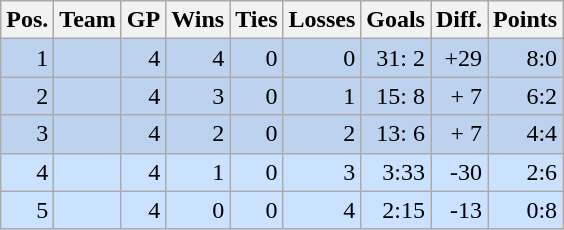<table class="wikitable">
<tr>
<th>Pos.</th>
<th>Team</th>
<th>GP</th>
<th>Wins</th>
<th>Ties</th>
<th>Losses</th>
<th>Goals</th>
<th>Diff.</th>
<th>Points</th>
</tr>
<tr bgcolor="#BCD2EE" align="right">
<td>1</td>
<td align="left"></td>
<td>4</td>
<td>4</td>
<td>0</td>
<td>0</td>
<td>31: 2</td>
<td>+29</td>
<td>8:0</td>
</tr>
<tr bgcolor="#BCD2EE" align="right">
<td>2</td>
<td align="left"></td>
<td>4</td>
<td>3</td>
<td>0</td>
<td>1</td>
<td>15: 8</td>
<td>+ 7</td>
<td>6:2</td>
</tr>
<tr bgcolor="#BCD2EE" align="right">
<td>3</td>
<td align="left"></td>
<td>4</td>
<td>2</td>
<td>0</td>
<td>2</td>
<td>13: 6</td>
<td>+ 7</td>
<td>4:4</td>
</tr>
<tr bgcolor="#CAE1FF" align="right">
<td>4</td>
<td align="left"></td>
<td>4</td>
<td>1</td>
<td>0</td>
<td>3</td>
<td>3:33</td>
<td>-30</td>
<td>2:6</td>
</tr>
<tr bgcolor="#CAE1FF" align="right">
<td>5</td>
<td align="left"></td>
<td>4</td>
<td>0</td>
<td>0</td>
<td>4</td>
<td>2:15</td>
<td>-13</td>
<td>0:8</td>
</tr>
</table>
